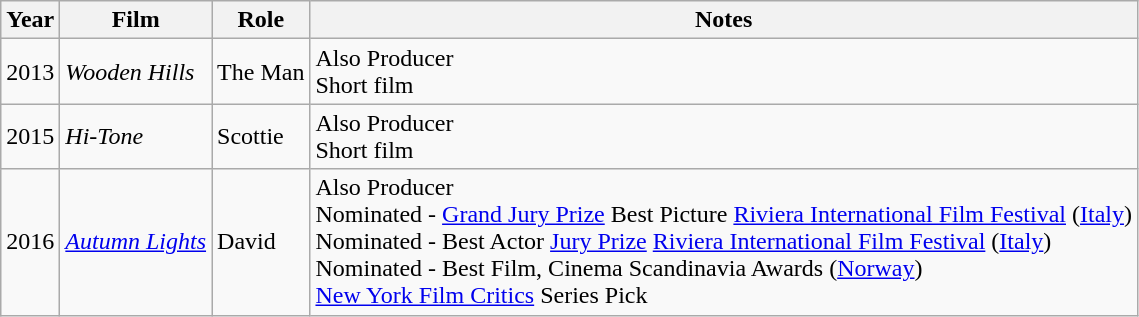<table class="wikitable">
<tr>
<th>Year</th>
<th>Film</th>
<th>Role</th>
<th>Notes</th>
</tr>
<tr>
<td>2013</td>
<td><em>Wooden Hills</em></td>
<td>The Man</td>
<td>Also Producer<br>Short film</td>
</tr>
<tr>
<td>2015</td>
<td><em>Hi-Tone</em></td>
<td>Scottie</td>
<td>Also Producer<br>Short film</td>
</tr>
<tr>
<td>2016</td>
<td><em><a href='#'>Autumn Lights</a></em></td>
<td>David</td>
<td>Also Producer<br>Nominated - <a href='#'>Grand Jury Prize</a> Best Picture <a href='#'>Riviera International Film Festival</a> (<a href='#'>Italy</a>)<br>Nominated - Best Actor <a href='#'>Jury Prize</a> <a href='#'>Riviera International Film Festival</a> (<a href='#'>Italy</a>)<br>Nominated - Best Film, Cinema Scandinavia Awards (<a href='#'>Norway</a>)<br><a href='#'>New York Film Critics</a> Series Pick</td>
</tr>
</table>
